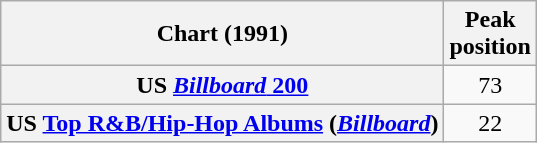<table class="wikitable sortable plainrowheaders" style="text-align:center">
<tr>
<th scope="col">Chart (1991)</th>
<th scope="col">Peak<br>position</th>
</tr>
<tr>
<th scope="row">US <a href='#'><em>Billboard</em> 200</a></th>
<td>73</td>
</tr>
<tr>
<th scope="row">US <a href='#'>Top R&B/Hip-Hop Albums</a> (<em><a href='#'>Billboard</a></em>)</th>
<td>22</td>
</tr>
</table>
